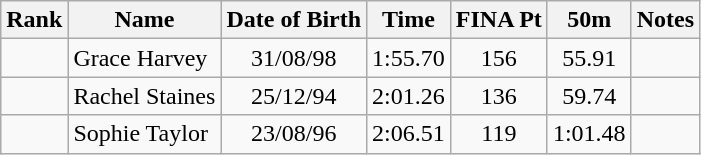<table class="wikitable sortable" style="text-align:center">
<tr>
<th>Rank</th>
<th>Name</th>
<th>Date of Birth</th>
<th>Time</th>
<th>FINA Pt</th>
<th>50m</th>
<th>Notes</th>
</tr>
<tr>
<td></td>
<td align=left> Grace Harvey</td>
<td>31/08/98</td>
<td>1:55.70</td>
<td>156</td>
<td>55.91</td>
<td></td>
</tr>
<tr>
<td></td>
<td align=left> Rachel Staines</td>
<td>25/12/94</td>
<td>2:01.26</td>
<td>136</td>
<td>59.74</td>
<td></td>
</tr>
<tr>
<td></td>
<td align=left> Sophie Taylor</td>
<td>23/08/96</td>
<td>2:06.51</td>
<td>119</td>
<td>1:01.48</td>
<td></td>
</tr>
</table>
